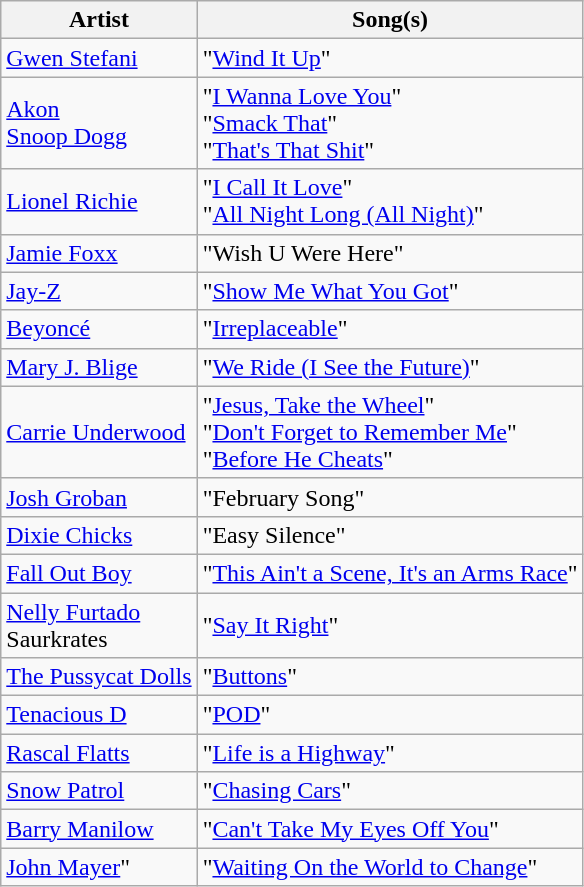<table class="wikitable">
<tr>
<th>Artist</th>
<th>Song(s)</th>
</tr>
<tr>
<td><a href='#'>Gwen Stefani</a></td>
<td>"<a href='#'>Wind It Up</a>"</td>
</tr>
<tr>
<td><a href='#'>Akon</a><br><a href='#'>Snoop Dogg</a></td>
<td>"<a href='#'>I Wanna Love You</a>"<br>"<a href='#'>Smack That</a>"<br>"<a href='#'>That's That Shit</a>"</td>
</tr>
<tr>
<td><a href='#'>Lionel Richie</a></td>
<td>"<a href='#'>I Call It Love</a>"<br>"<a href='#'>All Night Long (All Night)</a>"</td>
</tr>
<tr>
<td><a href='#'>Jamie Foxx</a></td>
<td>"Wish U Were Here"</td>
</tr>
<tr>
<td><a href='#'>Jay-Z</a></td>
<td>"<a href='#'>Show Me What You Got</a>"</td>
</tr>
<tr>
<td><a href='#'>Beyoncé</a></td>
<td>"<a href='#'>Irreplaceable</a>"</td>
</tr>
<tr>
<td><a href='#'>Mary J. Blige</a></td>
<td>"<a href='#'>We Ride (I See the Future)</a>"</td>
</tr>
<tr>
<td><a href='#'>Carrie Underwood</a></td>
<td>"<a href='#'>Jesus, Take the Wheel</a>"<br>"<a href='#'>Don't Forget to Remember Me</a>"<br>"<a href='#'>Before He Cheats</a>"</td>
</tr>
<tr>
<td><a href='#'>Josh Groban</a></td>
<td>"February Song"</td>
</tr>
<tr>
<td><a href='#'>Dixie Chicks</a></td>
<td>"Easy Silence"</td>
</tr>
<tr>
<td><a href='#'>Fall Out Boy</a></td>
<td>"<a href='#'>This Ain't a Scene, It's an Arms Race</a>"</td>
</tr>
<tr>
<td><a href='#'>Nelly Furtado</a><br>Saurkrates</td>
<td>"<a href='#'>Say It Right</a>"</td>
</tr>
<tr>
<td><a href='#'>The Pussycat Dolls</a></td>
<td>"<a href='#'>Buttons</a>"</td>
</tr>
<tr>
<td><a href='#'>Tenacious D</a></td>
<td>"<a href='#'>POD</a>"</td>
</tr>
<tr>
<td><a href='#'>Rascal Flatts</a></td>
<td>"<a href='#'>Life is a Highway</a>"</td>
</tr>
<tr>
<td><a href='#'>Snow Patrol</a></td>
<td>"<a href='#'>Chasing Cars</a>"</td>
</tr>
<tr>
<td><a href='#'>Barry Manilow</a></td>
<td>"<a href='#'>Can't Take My Eyes Off You</a>"</td>
</tr>
<tr>
<td><a href='#'>John Mayer</a>"</td>
<td>"<a href='#'>Waiting On the World to Change</a>"</td>
</tr>
</table>
